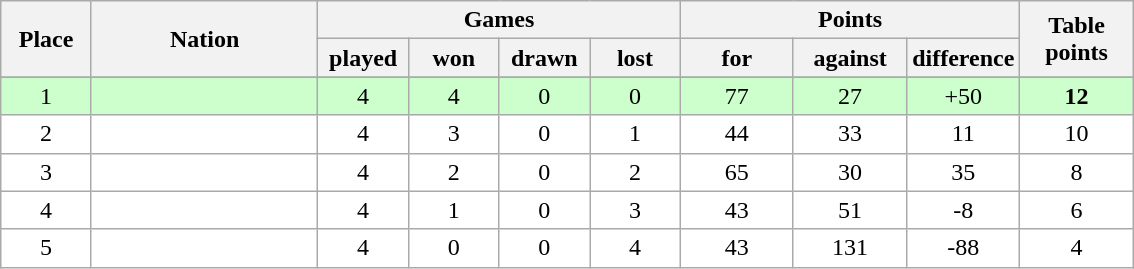<table class="wikitable">
<tr>
<th rowspan=2 width="8%">Place</th>
<th rowspan=2 width="20%">Nation</th>
<th colspan=4 width="32%">Games</th>
<th colspan=3 width="30%">Points</th>
<th rowspan=2 width="10%">Table<br>points</th>
</tr>
<tr>
<th width="8%">played</th>
<th width="8%">won</th>
<th width="8%">drawn</th>
<th width="8%">lost</th>
<th width="10%">for</th>
<th width="10%">against</th>
<th width="10%">difference</th>
</tr>
<tr>
</tr>
<tr bgcolor=#ccffcc align=center>
<td>1</td>
<td align=left><strong></strong></td>
<td>4</td>
<td>4</td>
<td>0</td>
<td>0</td>
<td>77</td>
<td>27</td>
<td>+50</td>
<td><strong>12</strong></td>
</tr>
<tr bgcolor=#ffffff align=center>
<td>2</td>
<td align=left></td>
<td>4</td>
<td>3</td>
<td>0</td>
<td>1</td>
<td>44</td>
<td>33</td>
<td>11</td>
<td>10</td>
</tr>
<tr bgcolor=#ffffff align=center>
<td>3</td>
<td align=left></td>
<td>4</td>
<td>2</td>
<td>0</td>
<td>2</td>
<td>65</td>
<td>30</td>
<td>35</td>
<td>8</td>
</tr>
<tr bgcolor=#ffffff align=center>
<td>4</td>
<td align=left></td>
<td>4</td>
<td>1</td>
<td>0</td>
<td>3</td>
<td>43</td>
<td>51</td>
<td>-8</td>
<td>6</td>
</tr>
<tr bgcolor=#ffffff align=center>
<td>5</td>
<td align=left></td>
<td>4</td>
<td>0</td>
<td>0</td>
<td>4</td>
<td>43</td>
<td>131</td>
<td>-88</td>
<td>4</td>
</tr>
</table>
